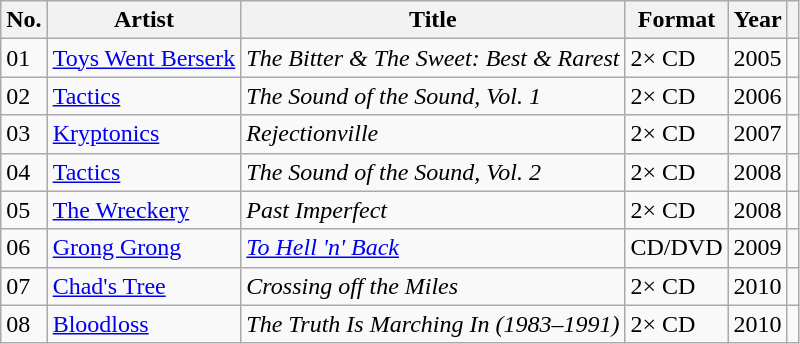<table class="wikitable sortable">
<tr>
<th scope="col">No.</th>
<th scope="col">Artist</th>
<th scope="col">Title</th>
<th scope="col">Format</th>
<th scope="col">Year</th>
<th scope="col" class="unsortable"></th>
</tr>
<tr>
<td>01</td>
<td><a href='#'>Toys Went Berserk</a></td>
<td><em>The Bitter & The Sweet: Best & Rarest</em></td>
<td>2× CD</td>
<td>2005</td>
<td></td>
</tr>
<tr>
<td>02</td>
<td><a href='#'>Tactics</a></td>
<td><em>The Sound of the Sound, Vol. 1</em></td>
<td>2× CD</td>
<td>2006</td>
<td></td>
</tr>
<tr>
<td>03</td>
<td><a href='#'>Kryptonics</a></td>
<td><em>Rejectionville</em></td>
<td>2× CD</td>
<td>2007</td>
<td></td>
</tr>
<tr>
<td>04</td>
<td><a href='#'>Tactics</a></td>
<td><em>The Sound of the Sound, Vol. 2</em></td>
<td>2× CD</td>
<td>2008</td>
<td></td>
</tr>
<tr>
<td>05</td>
<td><a href='#'>The Wreckery</a></td>
<td><em>Past Imperfect</em></td>
<td>2× CD</td>
<td>2008</td>
<td></td>
</tr>
<tr>
<td>06</td>
<td><a href='#'>Grong Grong</a></td>
<td><em><a href='#'>To Hell 'n' Back</a></em></td>
<td>CD/DVD</td>
<td>2009</td>
<td></td>
</tr>
<tr>
<td>07</td>
<td><a href='#'>Chad's Tree</a></td>
<td><em>Crossing off the Miles</em></td>
<td>2× CD</td>
<td>2010</td>
<td></td>
</tr>
<tr>
<td>08</td>
<td><a href='#'>Bloodloss</a></td>
<td><em>The Truth Is Marching In (1983–1991)</em></td>
<td>2× CD</td>
<td>2010</td>
<td></td>
</tr>
</table>
